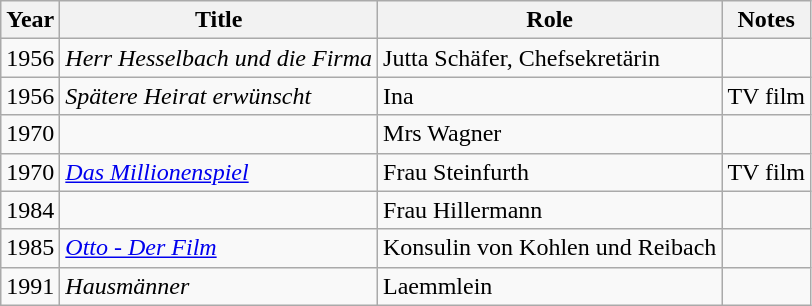<table class="wikitable">
<tr>
<th>Year</th>
<th>Title</th>
<th>Role</th>
<th>Notes</th>
</tr>
<tr>
<td>1956</td>
<td><em>Herr Hesselbach und die Firma</em></td>
<td>Jutta Schäfer, Chefsekretärin</td>
<td></td>
</tr>
<tr>
<td>1956</td>
<td><em>Spätere Heirat erwünscht</em></td>
<td>Ina</td>
<td>TV film</td>
</tr>
<tr>
<td>1970</td>
<td><em></em></td>
<td>Mrs Wagner</td>
<td></td>
</tr>
<tr>
<td>1970</td>
<td><em><a href='#'>Das Millionenspiel</a></em></td>
<td>Frau Steinfurth</td>
<td>TV film</td>
</tr>
<tr>
<td>1984</td>
<td><em></em></td>
<td>Frau Hillermann</td>
<td></td>
</tr>
<tr>
<td>1985</td>
<td><em><a href='#'>Otto - Der Film</a></em></td>
<td>Konsulin von Kohlen und Reibach</td>
<td></td>
</tr>
<tr>
<td>1991</td>
<td><em>Hausmänner</em></td>
<td>Laemmlein</td>
<td></td>
</tr>
</table>
